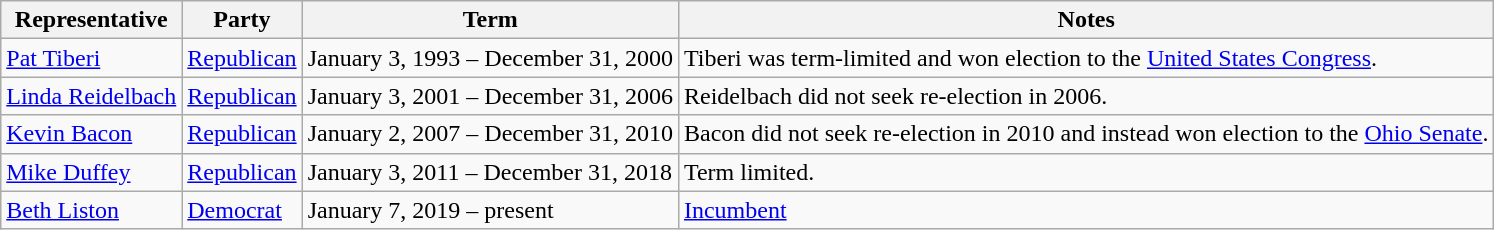<table class=wikitable>
<tr valign=bottom>
<th>Representative</th>
<th>Party</th>
<th>Term</th>
<th>Notes</th>
</tr>
<tr>
<td><a href='#'>Pat Tiberi</a></td>
<td><a href='#'>Republican</a></td>
<td>January 3, 1993 – December 31, 2000</td>
<td>Tiberi was term-limited and won election to the <a href='#'>United States Congress</a>.</td>
</tr>
<tr>
<td><a href='#'>Linda Reidelbach</a></td>
<td><a href='#'>Republican</a></td>
<td>January 3, 2001 – December 31, 2006</td>
<td>Reidelbach did not seek re-election in 2006.</td>
</tr>
<tr>
<td><a href='#'>Kevin Bacon</a></td>
<td><a href='#'>Republican</a></td>
<td>January 2, 2007 – December 31, 2010</td>
<td>Bacon did not seek re-election in 2010 and instead won election to the <a href='#'>Ohio Senate</a>.</td>
</tr>
<tr>
<td><a href='#'>Mike Duffey</a></td>
<td><a href='#'>Republican</a></td>
<td>January 3, 2011 – December 31, 2018</td>
<td>Term limited.</td>
</tr>
<tr>
<td><a href='#'>Beth Liston</a></td>
<td><a href='#'>Democrat</a></td>
<td>January 7, 2019 – present</td>
<td><a href='#'>Incumbent</a></td>
</tr>
</table>
